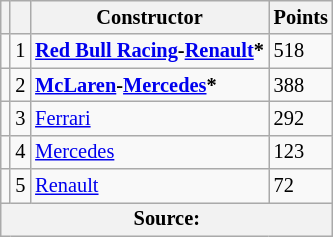<table class="wikitable" style="font-size: 85%;">
<tr>
<th></th>
<th></th>
<th>Constructor</th>
<th>Points</th>
</tr>
<tr>
<td align="left"></td>
<td style="text-align:center;">1</td>
<td> <strong><a href='#'>Red Bull Racing</a>-<a href='#'>Renault</a>*</strong></td>
<td>518</td>
</tr>
<tr>
<td align="left"></td>
<td style="text-align:center;">2</td>
<td> <strong><a href='#'>McLaren</a>-<a href='#'>Mercedes</a>*</strong></td>
<td>388</td>
</tr>
<tr>
<td align="left"></td>
<td style="text-align:center;">3</td>
<td> <a href='#'>Ferrari</a></td>
<td>292</td>
</tr>
<tr>
<td align="left"></td>
<td style="text-align:center;">4</td>
<td> <a href='#'>Mercedes</a></td>
<td>123</td>
</tr>
<tr>
<td align="left"></td>
<td style="text-align:center;">5</td>
<td> <a href='#'>Renault</a></td>
<td>72</td>
</tr>
<tr>
<th colspan=4>Source: </th>
</tr>
</table>
